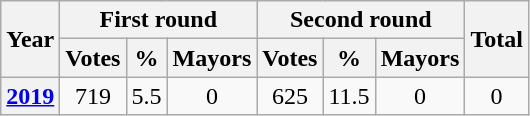<table class=wikitable style=text-align:center>
<tr>
<th rowspan=2>Year</th>
<th colspan=3>First round</th>
<th colspan=3>Second round</th>
<th rowspan=2>Total</th>
</tr>
<tr>
<th>Votes</th>
<th>%</th>
<th>Mayors</th>
<th>Votes</th>
<th>%</th>
<th>Mayors</th>
</tr>
<tr>
<th><a href='#'>2019</a></th>
<td>719</td>
<td>5.5</td>
<td>0</td>
<td>625</td>
<td>11.5</td>
<td>0</td>
<td>0</td>
</tr>
</table>
